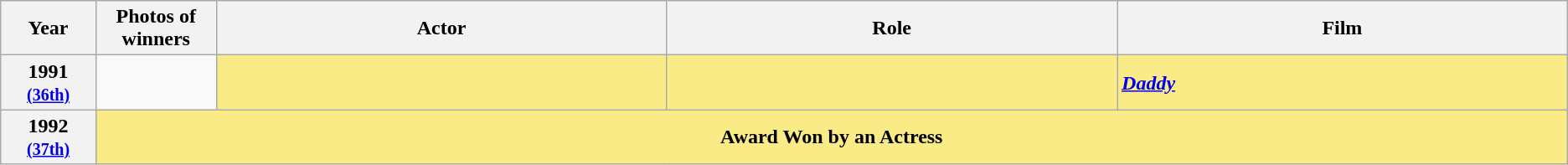<table class="wikitable sortable" style="text-align:left;">
<tr>
<th scope="col" style="width:3%; text-align:center;">Year</th>
<th scope="col" style="width:3%;text-align:center;">Photos of winners</th>
<th scope="col" style="width:15%;text-align:center;">Actor</th>
<th scope="col" style="width:15%;text-align:center;">Role</th>
<th scope="col" style="width:15%;text-align:center;">Film</th>
</tr>
<tr>
<th scope="row" style="text-align:center">1991 <br><small><a href='#'>(36th)</a> </small></th>
<td rowspan=1 style="text-align:center"></td>
<td style="background:#FAEB86;"><strong></strong> </td>
<td style="background:#FAEB86;"><strong></strong></td>
<td style="background:#FAEB86;"><strong><em><a href='#'>Daddy</a></em></strong></td>
</tr>
<tr>
<th scope="row" rowspan=1 style="text-align:center">1992 <br><small><a href='#'>(37th)</a> </small></th>
<td rowspan=2 colspan=4 style="background:#FAEB86; text-align:center"><strong>Award Won by an Actress</strong></td>
</tr>
</table>
